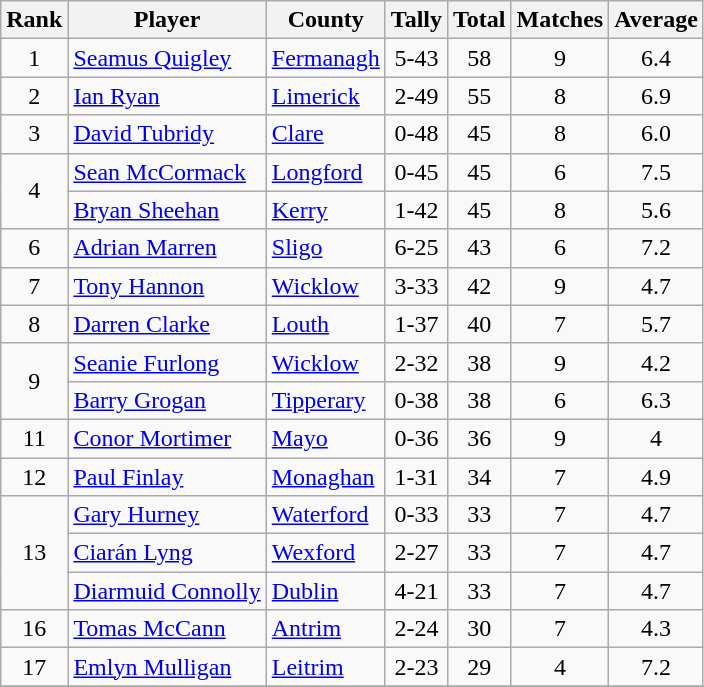<table class="wikitable sortable">
<tr>
<th>Rank</th>
<th>Player</th>
<th>County</th>
<th class="unsortable">Tally</th>
<th>Total</th>
<th>Matches</th>
<th>Average</th>
</tr>
<tr>
<td rowspan=1 align=center>1</td>
<td><a href='#'>Seamus Quigley</a></td>
<td> <a href='#'>Fermanagh</a></td>
<td align=center>5-43</td>
<td align=center>58</td>
<td align=center>9</td>
<td align=center>6.4</td>
</tr>
<tr>
<td rowspan=1 align=center>2</td>
<td><a href='#'>Ian Ryan</a></td>
<td> <a href='#'>Limerick</a></td>
<td align=center>2-49</td>
<td align=center>55</td>
<td align=center>8</td>
<td align=center>6.9</td>
</tr>
<tr>
<td rowspan=1 align=center>3</td>
<td><a href='#'>David Tubridy</a></td>
<td> <a href='#'>Clare</a></td>
<td align=center>0-48</td>
<td align=center>45</td>
<td align=center>8</td>
<td align=center>6.0</td>
</tr>
<tr>
<td rowspan=2 align=center>4</td>
<td><a href='#'>Sean McCormack</a></td>
<td> <a href='#'>Longford</a></td>
<td align=center>0-45</td>
<td align=center>45</td>
<td align=center>6</td>
<td align=center>7.5</td>
</tr>
<tr>
<td><a href='#'>Bryan Sheehan</a></td>
<td> <a href='#'>Kerry</a></td>
<td align=center>1-42</td>
<td align=center>45</td>
<td align=center>8</td>
<td align=center>5.6</td>
</tr>
<tr>
<td rowspan=1 align=center>6</td>
<td><a href='#'>Adrian Marren</a></td>
<td> <a href='#'>Sligo</a></td>
<td align=center>6-25</td>
<td align=center>43</td>
<td align=center>6</td>
<td align=center>7.2</td>
</tr>
<tr>
<td rowspan=1 align=center>7</td>
<td><a href='#'>Tony Hannon</a></td>
<td> <a href='#'>Wicklow</a></td>
<td align=center>3-33</td>
<td align=center>42</td>
<td align=center>9</td>
<td align=center>4.7</td>
</tr>
<tr>
<td rowspan=1 align=center>8</td>
<td><a href='#'>Darren Clarke</a></td>
<td> <a href='#'>Louth</a></td>
<td align=center>1-37</td>
<td align=center>40</td>
<td align=center>7</td>
<td align=center>5.7</td>
</tr>
<tr>
<td rowspan=2 align=center>9</td>
<td><a href='#'>Seanie Furlong</a></td>
<td> <a href='#'>Wicklow</a></td>
<td align=center>2-32</td>
<td align=center>38</td>
<td align=center>9</td>
<td align=center>4.2</td>
</tr>
<tr>
<td><a href='#'>Barry Grogan</a></td>
<td> <a href='#'>Tipperary</a></td>
<td align=center>0-38</td>
<td align=center>38</td>
<td align=center>6</td>
<td align=center>6.3</td>
</tr>
<tr>
<td rowspan=1 align=center>11</td>
<td><a href='#'>Conor Mortimer</a></td>
<td> <a href='#'>Mayo</a></td>
<td align=center>0-36</td>
<td align=center>36</td>
<td align=center>9</td>
<td align=center>4</td>
</tr>
<tr>
<td rowspan=1 align=center>12</td>
<td><a href='#'>Paul Finlay</a></td>
<td> <a href='#'>Monaghan</a></td>
<td align=center>1-31</td>
<td align=center>34</td>
<td align=center>7</td>
<td align=center>4.9</td>
</tr>
<tr>
<td rowspan=3 align=center>13</td>
<td><a href='#'>Gary Hurney</a></td>
<td> <a href='#'>Waterford</a></td>
<td align=center>0-33</td>
<td align=center>33</td>
<td align=center>7</td>
<td align=center>4.7</td>
</tr>
<tr>
<td><a href='#'>Ciarán Lyng</a></td>
<td> <a href='#'>Wexford</a></td>
<td align=center>2-27</td>
<td align=center>33</td>
<td align=center>7</td>
<td align=center>4.7</td>
</tr>
<tr>
<td><a href='#'>Diarmuid Connolly</a></td>
<td> <a href='#'>Dublin</a></td>
<td align=center>4-21</td>
<td align=center>33</td>
<td align=center>7</td>
<td align=center>4.7</td>
</tr>
<tr>
<td rowspan=1 align=center>16</td>
<td><a href='#'>Tomas McCann</a></td>
<td> <a href='#'>Antrim</a></td>
<td align=center>2-24</td>
<td align=center>30</td>
<td align=center>7</td>
<td align=center>4.3</td>
</tr>
<tr>
<td rowspan=1 align=center>17</td>
<td><a href='#'>Emlyn Mulligan</a></td>
<td> <a href='#'>Leitrim</a></td>
<td align=center>2-23</td>
<td align=center>29</td>
<td align=center>4</td>
<td align=center>7.2</td>
</tr>
<tr>
</tr>
</table>
